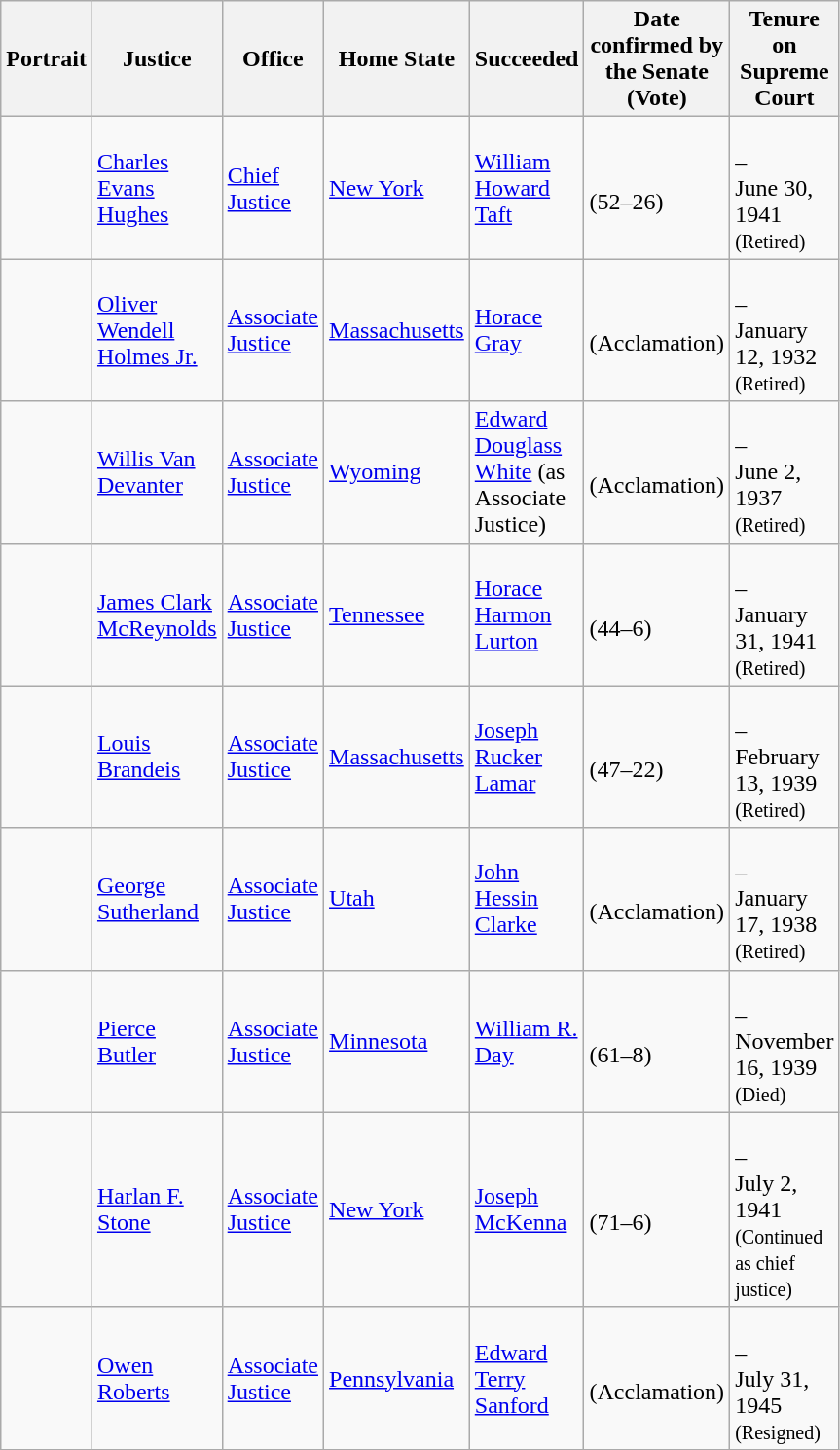<table class="wikitable sortable">
<tr>
<th scope="col" style="width: 10px;">Portrait</th>
<th scope="col" style="width: 10px;">Justice</th>
<th scope="col" style="width: 10px;">Office</th>
<th scope="col" style="width: 10px;">Home State</th>
<th scope="col" style="width: 10px;">Succeeded</th>
<th scope="col" style="width: 10px;">Date confirmed by the Senate<br>(Vote)</th>
<th scope="col" style="width: 10px;">Tenure on Supreme Court</th>
</tr>
<tr>
<td></td>
<td><a href='#'>Charles Evans Hughes</a></td>
<td><a href='#'>Chief Justice</a></td>
<td><a href='#'>New York</a></td>
<td><a href='#'>William Howard Taft</a></td>
<td><br>(52–26)</td>
<td><br>–<br>June 30, 1941<br><small>(Retired)</small></td>
</tr>
<tr>
<td></td>
<td><a href='#'>Oliver Wendell Holmes Jr.</a></td>
<td><a href='#'>Associate Justice</a></td>
<td><a href='#'>Massachusetts</a></td>
<td><a href='#'>Horace Gray</a></td>
<td><br>(Acclamation)</td>
<td><br>–<br>January 12, 1932<br><small>(Retired)</small></td>
</tr>
<tr>
<td></td>
<td><a href='#'>Willis Van Devanter</a></td>
<td><a href='#'>Associate Justice</a></td>
<td><a href='#'>Wyoming</a></td>
<td><a href='#'>Edward Douglass White</a> (as Associate Justice)</td>
<td><br>(Acclamation)</td>
<td><br>–<br>June 2, 1937<br><small>(Retired)</small></td>
</tr>
<tr>
<td></td>
<td><a href='#'>James Clark McReynolds</a></td>
<td><a href='#'>Associate Justice</a></td>
<td><a href='#'>Tennessee</a></td>
<td><a href='#'>Horace Harmon Lurton</a></td>
<td><br>(44–6)</td>
<td><br>–<br>January 31, 1941<br><small>(Retired)</small></td>
</tr>
<tr>
<td></td>
<td><a href='#'>Louis Brandeis</a></td>
<td><a href='#'>Associate Justice</a></td>
<td><a href='#'>Massachusetts</a></td>
<td><a href='#'>Joseph Rucker Lamar</a></td>
<td><br>(47–22)</td>
<td><br>–<br>February 13, 1939<br><small>(Retired)</small></td>
</tr>
<tr>
<td></td>
<td><a href='#'>George Sutherland</a></td>
<td><a href='#'>Associate Justice</a></td>
<td><a href='#'>Utah</a></td>
<td><a href='#'>John Hessin Clarke</a></td>
<td><br>(Acclamation)</td>
<td><br>–<br>January 17, 1938<br><small>(Retired)</small></td>
</tr>
<tr>
<td></td>
<td><a href='#'>Pierce Butler</a></td>
<td><a href='#'>Associate Justice</a></td>
<td><a href='#'>Minnesota</a></td>
<td><a href='#'>William R. Day</a></td>
<td><br>(61–8)</td>
<td><br>–<br>November 16, 1939<br><small>(Died)</small></td>
</tr>
<tr>
<td></td>
<td><a href='#'>Harlan F. Stone</a></td>
<td><a href='#'>Associate Justice</a></td>
<td><a href='#'>New York</a></td>
<td><a href='#'>Joseph McKenna</a></td>
<td><br>(71–6)</td>
<td><br>–<br>July 2, 1941<br><small>(Continued as chief justice)</small></td>
</tr>
<tr>
<td></td>
<td><a href='#'>Owen Roberts</a></td>
<td><a href='#'>Associate Justice</a></td>
<td><a href='#'>Pennsylvania</a></td>
<td><a href='#'>Edward Terry Sanford</a></td>
<td><br>(Acclamation)</td>
<td><br>–<br>July 31, 1945<br><small>(Resigned)</small></td>
</tr>
<tr>
</tr>
</table>
